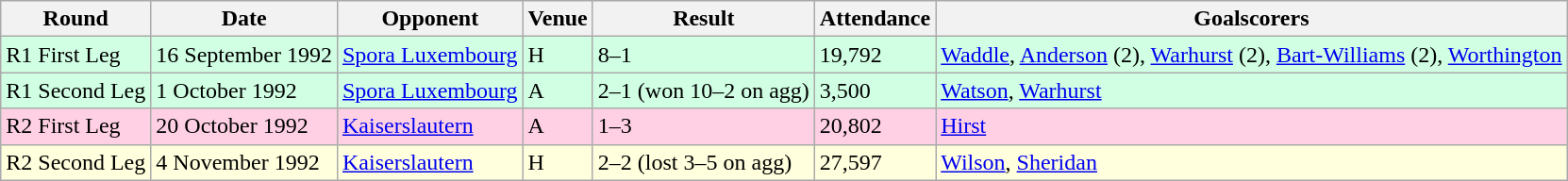<table class="wikitable">
<tr>
<th>Round</th>
<th>Date</th>
<th>Opponent</th>
<th>Venue</th>
<th>Result</th>
<th>Attendance</th>
<th>Goalscorers</th>
</tr>
<tr style="background-color: #d0ffe3;">
<td>R1 First Leg</td>
<td>16 September 1992</td>
<td><a href='#'>Spora Luxembourg</a></td>
<td>H</td>
<td>8–1</td>
<td>19,792</td>
<td><a href='#'>Waddle</a>, <a href='#'>Anderson</a> (2), <a href='#'>Warhurst</a> (2), <a href='#'>Bart-Williams</a> (2), <a href='#'>Worthington</a></td>
</tr>
<tr style="background-color: #d0ffe3;">
<td>R1 Second Leg</td>
<td>1 October 1992</td>
<td><a href='#'>Spora Luxembourg</a></td>
<td>A</td>
<td>2–1 (won 10–2 on agg)</td>
<td>3,500</td>
<td><a href='#'>Watson</a>, <a href='#'>Warhurst</a></td>
</tr>
<tr style="background-color: #ffd0e3;">
<td>R2 First Leg</td>
<td>20 October 1992</td>
<td><a href='#'>Kaiserslautern</a></td>
<td>A</td>
<td>1–3</td>
<td>20,802</td>
<td><a href='#'>Hirst</a></td>
</tr>
<tr style="background-color: #ffffdd;">
<td>R2 Second Leg</td>
<td>4 November 1992</td>
<td><a href='#'>Kaiserslautern</a></td>
<td>H</td>
<td>2–2 (lost 3–5 on agg)</td>
<td>27,597</td>
<td><a href='#'>Wilson</a>, <a href='#'>Sheridan</a></td>
</tr>
</table>
